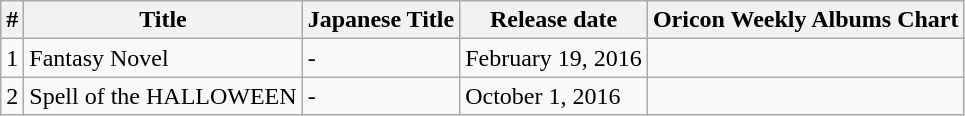<table class="wikitable sortable">
<tr>
<th>#</th>
<th>Title</th>
<th>Japanese Title</th>
<th>Release date</th>
<th>Oricon Weekly Albums Chart</th>
</tr>
<tr>
<td>1</td>
<td>Fantasy Novel</td>
<td>-</td>
<td>February 19, 2016</td>
<td></td>
</tr>
<tr>
<td>2</td>
<td>Spell of the HALLOWEEN</td>
<td>-</td>
<td>October 1, 2016</td>
<td></td>
</tr>
</table>
